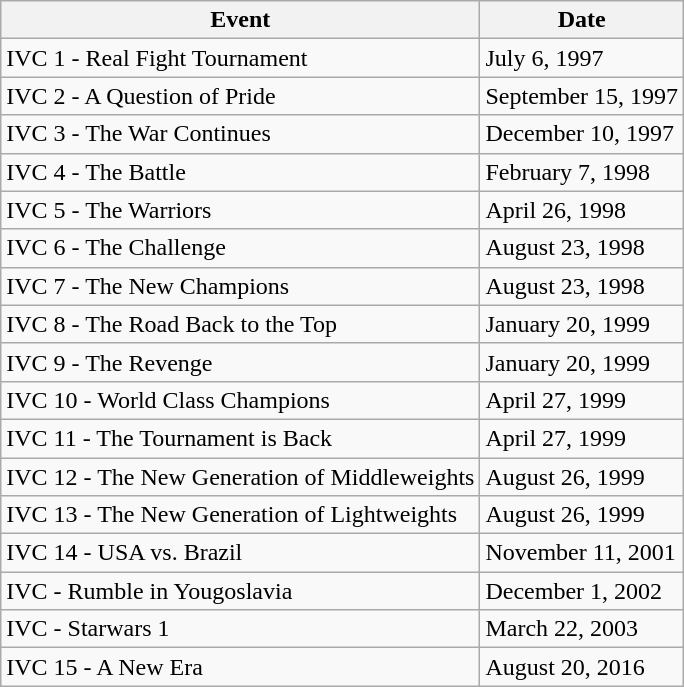<table class="wikitable">
<tr>
<th>Event</th>
<th>Date</th>
</tr>
<tr>
<td>IVC 1 - Real Fight Tournament</td>
<td>July 6, 1997</td>
</tr>
<tr>
<td>IVC 2 - A Question of Pride</td>
<td>September 15, 1997</td>
</tr>
<tr>
<td>IVC 3 - The War Continues</td>
<td>December 10, 1997</td>
</tr>
<tr>
<td>IVC 4 - The Battle</td>
<td>February 7, 1998</td>
</tr>
<tr>
<td>IVC 5 - The Warriors</td>
<td>April 26, 1998</td>
</tr>
<tr>
<td>IVC 6 - The Challenge</td>
<td>August 23, 1998</td>
</tr>
<tr>
<td>IVC 7 - The New Champions</td>
<td>August 23, 1998</td>
</tr>
<tr>
<td>IVC 8 - The Road Back to the Top</td>
<td>January 20, 1999</td>
</tr>
<tr>
<td>IVC 9 - The Revenge</td>
<td>January 20, 1999</td>
</tr>
<tr>
<td>IVC 10 - World Class Champions</td>
<td>April 27, 1999</td>
</tr>
<tr>
<td>IVC 11 - The Tournament is Back</td>
<td>April 27, 1999</td>
</tr>
<tr>
<td>IVC 12 - The New Generation of Middleweights</td>
<td>August 26, 1999</td>
</tr>
<tr>
<td>IVC 13 - The New Generation of Lightweights</td>
<td>August 26, 1999</td>
</tr>
<tr>
<td>IVC 14 - USA vs. Brazil</td>
<td>November 11, 2001</td>
</tr>
<tr>
<td>IVC - Rumble in Yougoslavia</td>
<td>December 1, 2002</td>
</tr>
<tr>
<td>IVC - Starwars 1</td>
<td>March 22, 2003</td>
</tr>
<tr>
<td>IVC 15 - A New Era</td>
<td>August 20, 2016</td>
</tr>
</table>
